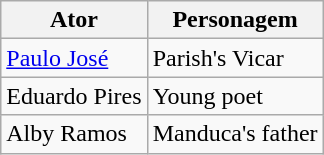<table class="wikitable sortable">
<tr>
<th>Ator</th>
<th>Personagem</th>
</tr>
<tr>
<td><a href='#'>Paulo José</a></td>
<td>Parish's Vicar</td>
</tr>
<tr>
<td>Eduardo Pires</td>
<td>Young poet</td>
</tr>
<tr>
<td>Alby Ramos</td>
<td>Manduca's father</td>
</tr>
</table>
